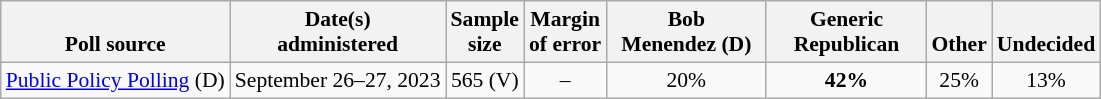<table class="wikitable" style="font-size:90%;text-align:center;">
<tr style="vertical-align:bottom">
<th>Poll source</th>
<th>Date(s)<br>administered</th>
<th>Sample<br>size</th>
<th>Margin<br>of error</th>
<th style="width:100px;">Bob<br>Menendez (D)</th>
<th style="width:100px;">Generic<br>Republican</th>
<th>Other</th>
<th>Undecided</th>
</tr>
<tr>
<td style="text-align:left;"><a href='#'>Public Policy Polling</a> (D)</td>
<td>September 26–27, 2023</td>
<td>565 (V)</td>
<td>–</td>
<td>20%</td>
<td><strong>42%</strong></td>
<td>25%</td>
<td>13%</td>
</tr>
</table>
